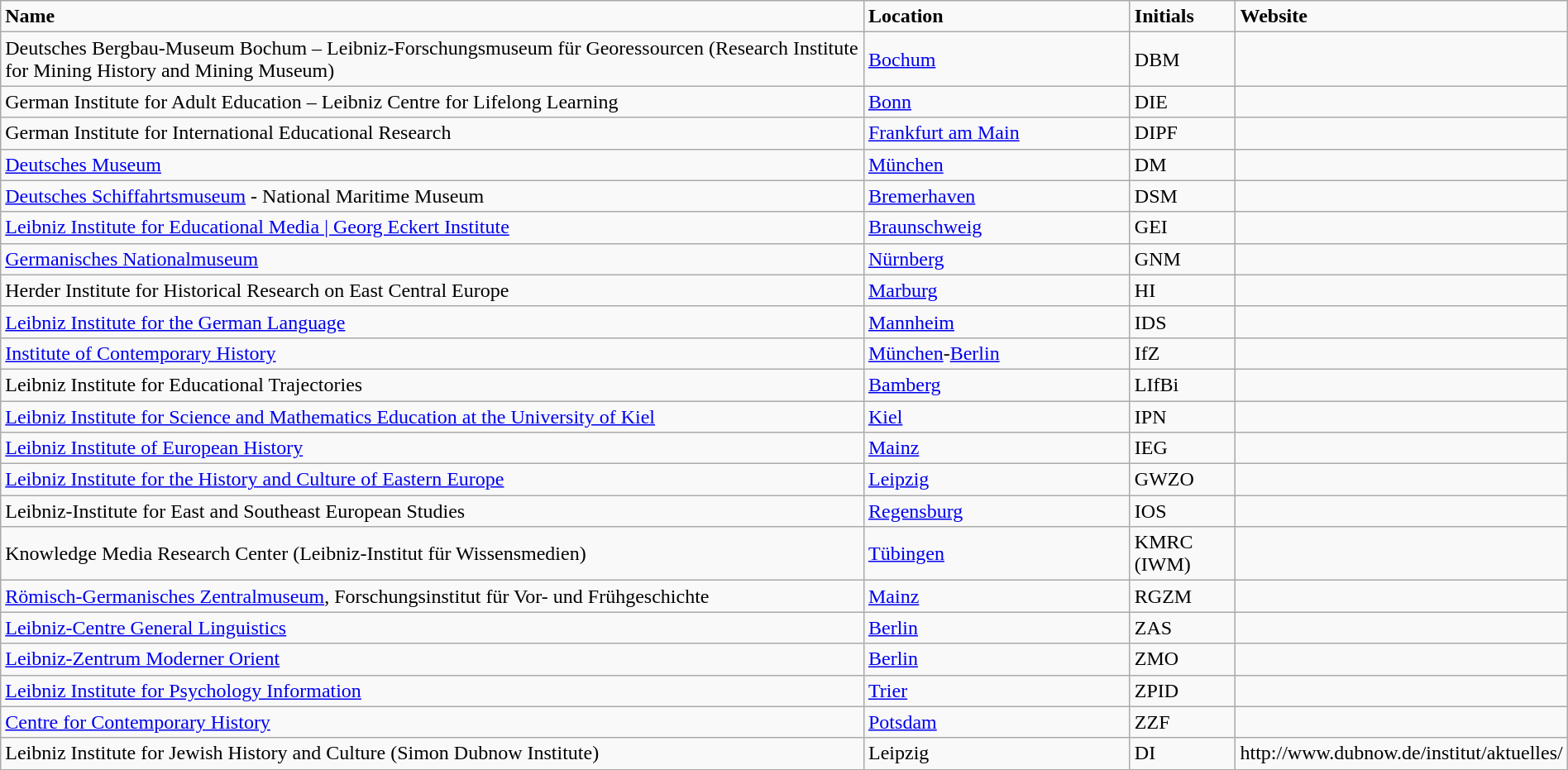<table class="wikitable" style="width:100%;">
<tr class="hintergrundfarbe8">
<td style="width:60%;"><strong>Name</strong></td>
<td style="width:18%;"><strong>Location</strong></td>
<td style="width:7%;"><strong>Initials</strong></td>
<td style="width:15%;"><strong>Website</strong></td>
</tr>
<tr>
<td>Deutsches Bergbau-Museum Bochum – Leibniz-Forschungsmuseum für Georessourcen (Research Institute for Mining History and Mining Museum)</td>
<td><a href='#'>Bochum</a></td>
<td>DBM</td>
<td></td>
</tr>
<tr>
<td>German Institute for Adult Education – Leibniz Centre for Lifelong Learning</td>
<td><a href='#'>Bonn</a></td>
<td>DIE</td>
<td></td>
</tr>
<tr>
<td>German Institute for International Educational Research</td>
<td><a href='#'>Frankfurt am Main</a></td>
<td>DIPF</td>
<td></td>
</tr>
<tr>
<td><a href='#'>Deutsches Museum</a></td>
<td><a href='#'>München</a></td>
<td>DM</td>
<td></td>
</tr>
<tr>
<td><a href='#'>Deutsches Schiffahrtsmuseum</a> - National Maritime Museum</td>
<td><a href='#'>Bremerhaven</a></td>
<td>DSM</td>
<td></td>
</tr>
<tr>
<td><a href='#'>Leibniz Institute for Educational Media | Georg Eckert Institute</a></td>
<td><a href='#'>Braunschweig</a></td>
<td>GEI</td>
<td></td>
</tr>
<tr>
<td><a href='#'>Germanisches Nationalmuseum</a></td>
<td><a href='#'>Nürnberg</a></td>
<td>GNM</td>
<td></td>
</tr>
<tr>
<td>Herder Institute for Historical Research on East Central Europe</td>
<td><a href='#'>Marburg</a></td>
<td>HI</td>
<td></td>
</tr>
<tr>
<td><a href='#'>Leibniz Institute for the German Language</a></td>
<td><a href='#'>Mannheim</a></td>
<td>IDS</td>
<td></td>
</tr>
<tr>
<td><a href='#'>Institute of Contemporary History</a></td>
<td><a href='#'>München</a>-<a href='#'>Berlin</a></td>
<td>IfZ</td>
<td></td>
</tr>
<tr>
<td>Leibniz Institute for Educational Trajectories</td>
<td><a href='#'>Bamberg</a></td>
<td>LIfBi</td>
<td></td>
</tr>
<tr>
<td><a href='#'>Leibniz Institute for Science and Mathematics Education at the University of Kiel</a></td>
<td><a href='#'>Kiel</a></td>
<td>IPN</td>
<td></td>
</tr>
<tr>
<td><a href='#'>Leibniz Institute of European History</a></td>
<td><a href='#'>Mainz</a></td>
<td>IEG</td>
<td></td>
</tr>
<tr>
<td><a href='#'>Leibniz Institute for the History and Culture of Eastern Europe</a></td>
<td><a href='#'>Leipzig</a></td>
<td>GWZO</td>
<td></td>
</tr>
<tr>
<td>Leibniz-Institute for East and Southeast European Studies</td>
<td><a href='#'>Regensburg</a></td>
<td>IOS</td>
<td></td>
</tr>
<tr>
<td>Knowledge Media Research Center (Leibniz-Institut für Wissensmedien)</td>
<td><a href='#'>Tübingen</a></td>
<td>KMRC (IWM)</td>
<td></td>
</tr>
<tr>
<td><a href='#'>Römisch-Germanisches Zentralmuseum</a>, Forschungsinstitut für Vor- und Frühgeschichte</td>
<td><a href='#'>Mainz</a></td>
<td>RGZM</td>
<td></td>
</tr>
<tr>
<td><a href='#'>Leibniz-Centre General Linguistics</a></td>
<td><a href='#'>Berlin</a></td>
<td>ZAS</td>
<td></td>
</tr>
<tr>
<td><a href='#'>Leibniz-Zentrum Moderner Orient</a></td>
<td><a href='#'>Berlin</a></td>
<td>ZMO</td>
<td></td>
</tr>
<tr>
<td><a href='#'>Leibniz Institute for Psychology Information</a></td>
<td><a href='#'>Trier</a></td>
<td>ZPID</td>
<td></td>
</tr>
<tr>
<td><a href='#'>Centre for Contemporary History</a></td>
<td><a href='#'>Potsdam</a></td>
<td>ZZF</td>
<td></td>
</tr>
<tr>
<td>Leibniz Institute for Jewish History and Culture (Simon Dubnow Institute)</td>
<td>Leipzig</td>
<td>DI</td>
<td>http://www.dubnow.de/institut/aktuelles/</td>
</tr>
</table>
